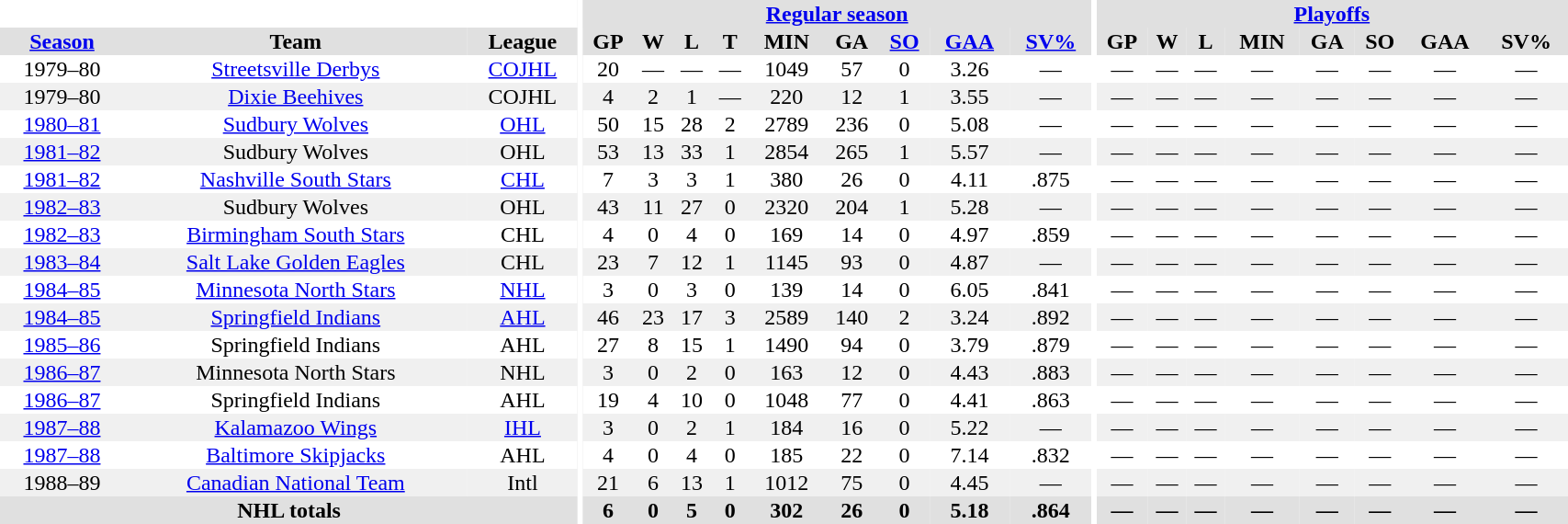<table border="0" cellpadding="1" cellspacing="0" style="width:90%; text-align:center;">
<tr bgcolor="#e0e0e0">
<th colspan="3" bgcolor="#ffffff"></th>
<th rowspan="99" bgcolor="#ffffff"></th>
<th colspan="9" bgcolor="#e0e0e0"><a href='#'>Regular season</a></th>
<th rowspan="99" bgcolor="#ffffff"></th>
<th colspan="8" bgcolor="#e0e0e0"><a href='#'>Playoffs</a></th>
</tr>
<tr bgcolor="#e0e0e0">
<th><a href='#'>Season</a></th>
<th>Team</th>
<th>League</th>
<th>GP</th>
<th>W</th>
<th>L</th>
<th>T</th>
<th>MIN</th>
<th>GA</th>
<th><a href='#'>SO</a></th>
<th><a href='#'>GAA</a></th>
<th><a href='#'>SV%</a></th>
<th>GP</th>
<th>W</th>
<th>L</th>
<th>MIN</th>
<th>GA</th>
<th>SO</th>
<th>GAA</th>
<th>SV%</th>
</tr>
<tr>
<td>1979–80</td>
<td><a href='#'>Streetsville Derbys</a></td>
<td><a href='#'>COJHL</a></td>
<td>20</td>
<td>—</td>
<td>—</td>
<td>—</td>
<td>1049</td>
<td>57</td>
<td>0</td>
<td>3.26</td>
<td>—</td>
<td>—</td>
<td>—</td>
<td>—</td>
<td>—</td>
<td>—</td>
<td>—</td>
<td>—</td>
<td>—</td>
</tr>
<tr bgcolor="#f0f0f0">
<td>1979–80</td>
<td><a href='#'>Dixie Beehives</a></td>
<td>COJHL</td>
<td>4</td>
<td>2</td>
<td>1</td>
<td>—</td>
<td>220</td>
<td>12</td>
<td>1</td>
<td>3.55</td>
<td>—</td>
<td>—</td>
<td>—</td>
<td>—</td>
<td>—</td>
<td>—</td>
<td>—</td>
<td>—</td>
<td>—</td>
</tr>
<tr>
<td><a href='#'>1980–81</a></td>
<td><a href='#'>Sudbury Wolves</a></td>
<td><a href='#'>OHL</a></td>
<td>50</td>
<td>15</td>
<td>28</td>
<td>2</td>
<td>2789</td>
<td>236</td>
<td>0</td>
<td>5.08</td>
<td>—</td>
<td>—</td>
<td>—</td>
<td>—</td>
<td>—</td>
<td>—</td>
<td>—</td>
<td>—</td>
<td>—</td>
</tr>
<tr bgcolor="#f0f0f0">
<td><a href='#'>1981–82</a></td>
<td>Sudbury Wolves</td>
<td>OHL</td>
<td>53</td>
<td>13</td>
<td>33</td>
<td>1</td>
<td>2854</td>
<td>265</td>
<td>1</td>
<td>5.57</td>
<td>—</td>
<td>—</td>
<td>—</td>
<td>—</td>
<td>—</td>
<td>—</td>
<td>—</td>
<td>—</td>
<td>—</td>
</tr>
<tr>
<td><a href='#'>1981–82</a></td>
<td><a href='#'>Nashville South Stars</a></td>
<td><a href='#'>CHL</a></td>
<td>7</td>
<td>3</td>
<td>3</td>
<td>1</td>
<td>380</td>
<td>26</td>
<td>0</td>
<td>4.11</td>
<td>.875</td>
<td>—</td>
<td>—</td>
<td>—</td>
<td>—</td>
<td>—</td>
<td>—</td>
<td>—</td>
<td>—</td>
</tr>
<tr bgcolor="#f0f0f0">
<td><a href='#'>1982–83</a></td>
<td>Sudbury Wolves</td>
<td>OHL</td>
<td>43</td>
<td>11</td>
<td>27</td>
<td>0</td>
<td>2320</td>
<td>204</td>
<td>1</td>
<td>5.28</td>
<td>—</td>
<td>—</td>
<td>—</td>
<td>—</td>
<td>—</td>
<td>—</td>
<td>—</td>
<td>—</td>
<td>—</td>
</tr>
<tr>
<td><a href='#'>1982–83</a></td>
<td><a href='#'>Birmingham South Stars</a></td>
<td>CHL</td>
<td>4</td>
<td>0</td>
<td>4</td>
<td>0</td>
<td>169</td>
<td>14</td>
<td>0</td>
<td>4.97</td>
<td>.859</td>
<td>—</td>
<td>—</td>
<td>—</td>
<td>—</td>
<td>—</td>
<td>—</td>
<td>—</td>
<td>—</td>
</tr>
<tr bgcolor="#f0f0f0">
<td><a href='#'>1983–84</a></td>
<td><a href='#'>Salt Lake Golden Eagles</a></td>
<td>CHL</td>
<td>23</td>
<td>7</td>
<td>12</td>
<td>1</td>
<td>1145</td>
<td>93</td>
<td>0</td>
<td>4.87</td>
<td>—</td>
<td>—</td>
<td>—</td>
<td>—</td>
<td>—</td>
<td>—</td>
<td>—</td>
<td>—</td>
<td>—</td>
</tr>
<tr>
<td><a href='#'>1984–85</a></td>
<td><a href='#'>Minnesota North Stars</a></td>
<td><a href='#'>NHL</a></td>
<td>3</td>
<td>0</td>
<td>3</td>
<td>0</td>
<td>139</td>
<td>14</td>
<td>0</td>
<td>6.05</td>
<td>.841</td>
<td>—</td>
<td>—</td>
<td>—</td>
<td>—</td>
<td>—</td>
<td>—</td>
<td>—</td>
<td>—</td>
</tr>
<tr bgcolor="#f0f0f0">
<td><a href='#'>1984–85</a></td>
<td><a href='#'>Springfield Indians</a></td>
<td><a href='#'>AHL</a></td>
<td>46</td>
<td>23</td>
<td>17</td>
<td>3</td>
<td>2589</td>
<td>140</td>
<td>2</td>
<td>3.24</td>
<td>.892</td>
<td>—</td>
<td>—</td>
<td>—</td>
<td>—</td>
<td>—</td>
<td>—</td>
<td>—</td>
<td>—</td>
</tr>
<tr>
<td><a href='#'>1985–86</a></td>
<td>Springfield Indians</td>
<td>AHL</td>
<td>27</td>
<td>8</td>
<td>15</td>
<td>1</td>
<td>1490</td>
<td>94</td>
<td>0</td>
<td>3.79</td>
<td>.879</td>
<td>—</td>
<td>—</td>
<td>—</td>
<td>—</td>
<td>—</td>
<td>—</td>
<td>—</td>
<td>—</td>
</tr>
<tr bgcolor="#f0f0f0">
<td><a href='#'>1986–87</a></td>
<td>Minnesota North Stars</td>
<td>NHL</td>
<td>3</td>
<td>0</td>
<td>2</td>
<td>0</td>
<td>163</td>
<td>12</td>
<td>0</td>
<td>4.43</td>
<td>.883</td>
<td>—</td>
<td>—</td>
<td>—</td>
<td>—</td>
<td>—</td>
<td>—</td>
<td>—</td>
<td>—</td>
</tr>
<tr>
<td><a href='#'>1986–87</a></td>
<td>Springfield Indians</td>
<td>AHL</td>
<td>19</td>
<td>4</td>
<td>10</td>
<td>0</td>
<td>1048</td>
<td>77</td>
<td>0</td>
<td>4.41</td>
<td>.863</td>
<td>—</td>
<td>—</td>
<td>—</td>
<td>—</td>
<td>—</td>
<td>—</td>
<td>—</td>
<td>—</td>
</tr>
<tr bgcolor="#f0f0f0">
<td><a href='#'>1987–88</a></td>
<td><a href='#'>Kalamazoo Wings</a></td>
<td><a href='#'>IHL</a></td>
<td>3</td>
<td>0</td>
<td>2</td>
<td>1</td>
<td>184</td>
<td>16</td>
<td>0</td>
<td>5.22</td>
<td>—</td>
<td>—</td>
<td>—</td>
<td>—</td>
<td>—</td>
<td>—</td>
<td>—</td>
<td>—</td>
<td>—</td>
</tr>
<tr>
<td><a href='#'>1987–88</a></td>
<td><a href='#'>Baltimore Skipjacks</a></td>
<td>AHL</td>
<td>4</td>
<td>0</td>
<td>4</td>
<td>0</td>
<td>185</td>
<td>22</td>
<td>0</td>
<td>7.14</td>
<td>.832</td>
<td>—</td>
<td>—</td>
<td>—</td>
<td>—</td>
<td>—</td>
<td>—</td>
<td>—</td>
<td>—</td>
</tr>
<tr bgcolor="#f0f0f0">
<td>1988–89</td>
<td><a href='#'>Canadian National Team</a></td>
<td>Intl</td>
<td>21</td>
<td>6</td>
<td>13</td>
<td>1</td>
<td>1012</td>
<td>75</td>
<td>0</td>
<td>4.45</td>
<td>—</td>
<td>—</td>
<td>—</td>
<td>—</td>
<td>—</td>
<td>—</td>
<td>—</td>
<td>—</td>
<td>—</td>
</tr>
<tr bgcolor="#e0e0e0">
<th colspan=3>NHL totals</th>
<th>6</th>
<th>0</th>
<th>5</th>
<th>0</th>
<th>302</th>
<th>26</th>
<th>0</th>
<th>5.18</th>
<th>.864</th>
<th>—</th>
<th>—</th>
<th>—</th>
<th>—</th>
<th>—</th>
<th>—</th>
<th>—</th>
<th>—</th>
</tr>
</table>
